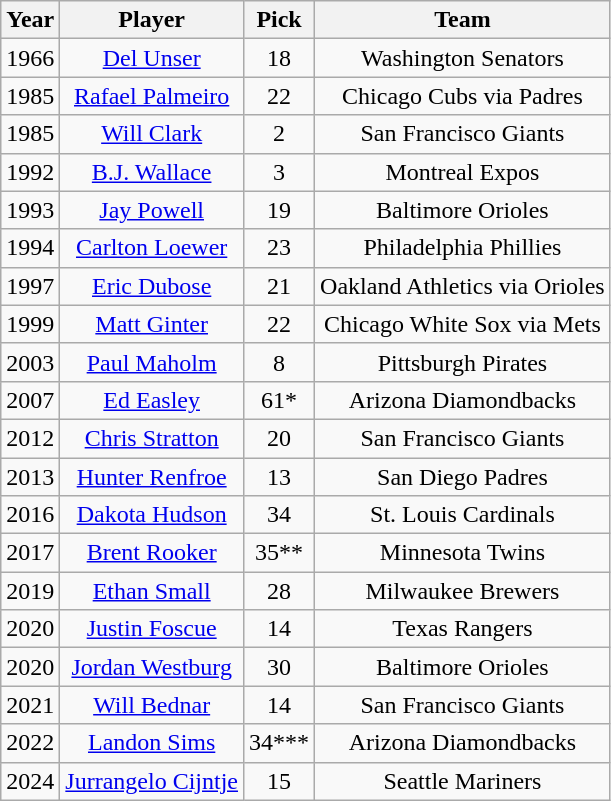<table class="wikitable sortable" style="text-align:center">
<tr>
<th>Year</th>
<th>Player</th>
<th>Pick</th>
<th>Team</th>
</tr>
<tr>
<td>1966</td>
<td><a href='#'>Del Unser</a></td>
<td>18</td>
<td>Washington Senators</td>
</tr>
<tr>
<td>1985</td>
<td><a href='#'>Rafael Palmeiro</a></td>
<td>22</td>
<td>Chicago Cubs via Padres</td>
</tr>
<tr>
<td>1985</td>
<td><a href='#'>Will Clark</a></td>
<td>2</td>
<td>San Francisco Giants</td>
</tr>
<tr>
<td>1992</td>
<td><a href='#'>B.J. Wallace</a></td>
<td>3</td>
<td>Montreal Expos</td>
</tr>
<tr>
<td>1993</td>
<td><a href='#'>Jay Powell</a></td>
<td>19</td>
<td>Baltimore Orioles</td>
</tr>
<tr>
<td>1994</td>
<td><a href='#'>Carlton Loewer</a></td>
<td>23</td>
<td>Philadelphia Phillies</td>
</tr>
<tr>
<td>1997</td>
<td><a href='#'>Eric Dubose</a></td>
<td>21</td>
<td>Oakland Athletics via Orioles</td>
</tr>
<tr>
<td>1999</td>
<td><a href='#'>Matt Ginter</a></td>
<td>22</td>
<td>Chicago White Sox via Mets</td>
</tr>
<tr>
<td>2003</td>
<td><a href='#'>Paul Maholm</a></td>
<td>8</td>
<td>Pittsburgh Pirates</td>
</tr>
<tr>
<td>2007</td>
<td><a href='#'>Ed Easley</a></td>
<td>61*</td>
<td>Arizona Diamondbacks</td>
</tr>
<tr>
<td>2012</td>
<td><a href='#'>Chris Stratton</a></td>
<td>20</td>
<td>San Francisco Giants</td>
</tr>
<tr>
<td>2013</td>
<td><a href='#'>Hunter Renfroe</a></td>
<td>13</td>
<td>San Diego Padres</td>
</tr>
<tr>
<td>2016</td>
<td><a href='#'>Dakota Hudson</a></td>
<td>34</td>
<td>St. Louis Cardinals</td>
</tr>
<tr>
<td>2017</td>
<td><a href='#'>Brent Rooker</a></td>
<td>35**</td>
<td>Minnesota Twins</td>
</tr>
<tr>
<td>2019</td>
<td><a href='#'>Ethan Small</a></td>
<td>28</td>
<td>Milwaukee Brewers</td>
</tr>
<tr>
<td>2020</td>
<td><a href='#'>Justin Foscue</a></td>
<td>14</td>
<td>Texas Rangers</td>
</tr>
<tr>
<td>2020</td>
<td><a href='#'>Jordan Westburg</a></td>
<td>30</td>
<td>Baltimore Orioles</td>
</tr>
<tr>
<td>2021</td>
<td><a href='#'>Will Bednar</a></td>
<td>14</td>
<td>San Francisco Giants</td>
</tr>
<tr>
<td>2022</td>
<td><a href='#'>Landon Sims</a></td>
<td>34***</td>
<td>Arizona Diamondbacks</td>
</tr>
<tr>
<td>2024</td>
<td><a href='#'>Jurrangelo Cijntje</a></td>
<td>15</td>
<td>Seattle Mariners</td>
</tr>
</table>
